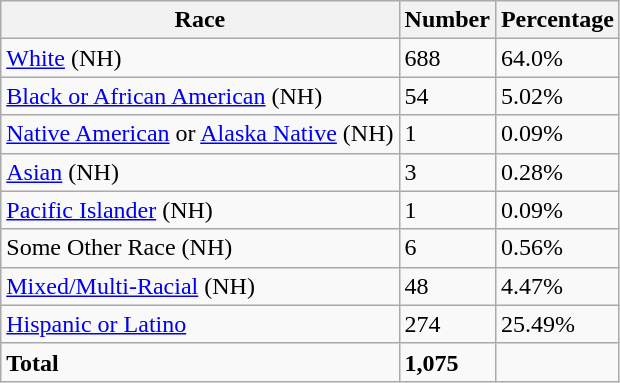<table class="wikitable">
<tr>
<th>Race</th>
<th>Number</th>
<th>Percentage</th>
</tr>
<tr>
<td><a href='#'>White</a> (NH)</td>
<td>688</td>
<td>64.0%</td>
</tr>
<tr>
<td><a href='#'>Black or African American</a> (NH)</td>
<td>54</td>
<td>5.02%</td>
</tr>
<tr>
<td><a href='#'>Native American</a> or <a href='#'>Alaska Native</a> (NH)</td>
<td>1</td>
<td>0.09%</td>
</tr>
<tr>
<td><a href='#'>Asian</a> (NH)</td>
<td>3</td>
<td>0.28%</td>
</tr>
<tr>
<td><a href='#'>Pacific Islander</a> (NH)</td>
<td>1</td>
<td>0.09%</td>
</tr>
<tr>
<td>Some Other Race (NH)</td>
<td>6</td>
<td>0.56%</td>
</tr>
<tr>
<td><a href='#'>Mixed/Multi-Racial</a> (NH)</td>
<td>48</td>
<td>4.47%</td>
</tr>
<tr>
<td><a href='#'>Hispanic or Latino</a></td>
<td>274</td>
<td>25.49%</td>
</tr>
<tr>
<td><strong>Total</strong></td>
<td><strong>1,075</strong></td>
<td></td>
</tr>
</table>
